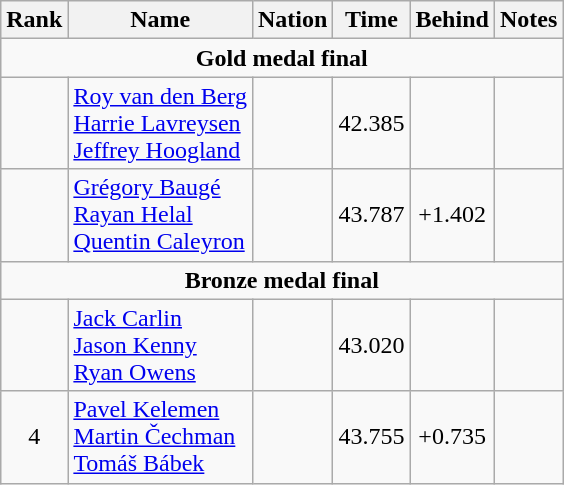<table class="wikitable" style="text-align:center">
<tr>
<th>Rank</th>
<th>Name</th>
<th>Nation</th>
<th>Time</th>
<th>Behind</th>
<th>Notes</th>
</tr>
<tr>
<td colspan=6><strong>Gold medal final</strong></td>
</tr>
<tr>
<td></td>
<td align=left><a href='#'>Roy van den Berg</a><br><a href='#'>Harrie Lavreysen</a><br><a href='#'>Jeffrey Hoogland</a></td>
<td align=left></td>
<td>42.385</td>
<td></td>
<td></td>
</tr>
<tr>
<td></td>
<td align=left><a href='#'>Grégory Baugé</a><br><a href='#'>Rayan Helal</a><br><a href='#'>Quentin Caleyron</a></td>
<td align=left></td>
<td>43.787</td>
<td>+1.402</td>
<td></td>
</tr>
<tr>
<td colspan=6><strong>Bronze medal final</strong></td>
</tr>
<tr>
<td></td>
<td align=left><a href='#'>Jack Carlin</a><br><a href='#'>Jason Kenny</a><br><a href='#'>Ryan Owens</a></td>
<td align=left></td>
<td>43.020</td>
<td></td>
<td></td>
</tr>
<tr>
<td>4</td>
<td align=left><a href='#'>Pavel Kelemen</a><br><a href='#'>Martin Čechman</a><br><a href='#'>Tomáš Bábek</a></td>
<td align=left></td>
<td>43.755</td>
<td>+0.735</td>
<td></td>
</tr>
</table>
